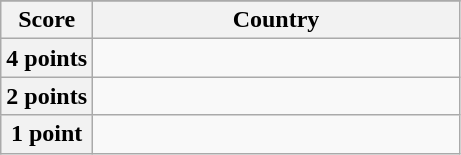<table class="wikitable">
<tr>
</tr>
<tr>
<th scope="col" width="20%">Score</th>
<th scope="col">Country</th>
</tr>
<tr>
<th scope="row">4 points</th>
<td></td>
</tr>
<tr>
<th scope="row">2 points</th>
<td></td>
</tr>
<tr>
<th scope="row">1 point</th>
<td></td>
</tr>
</table>
